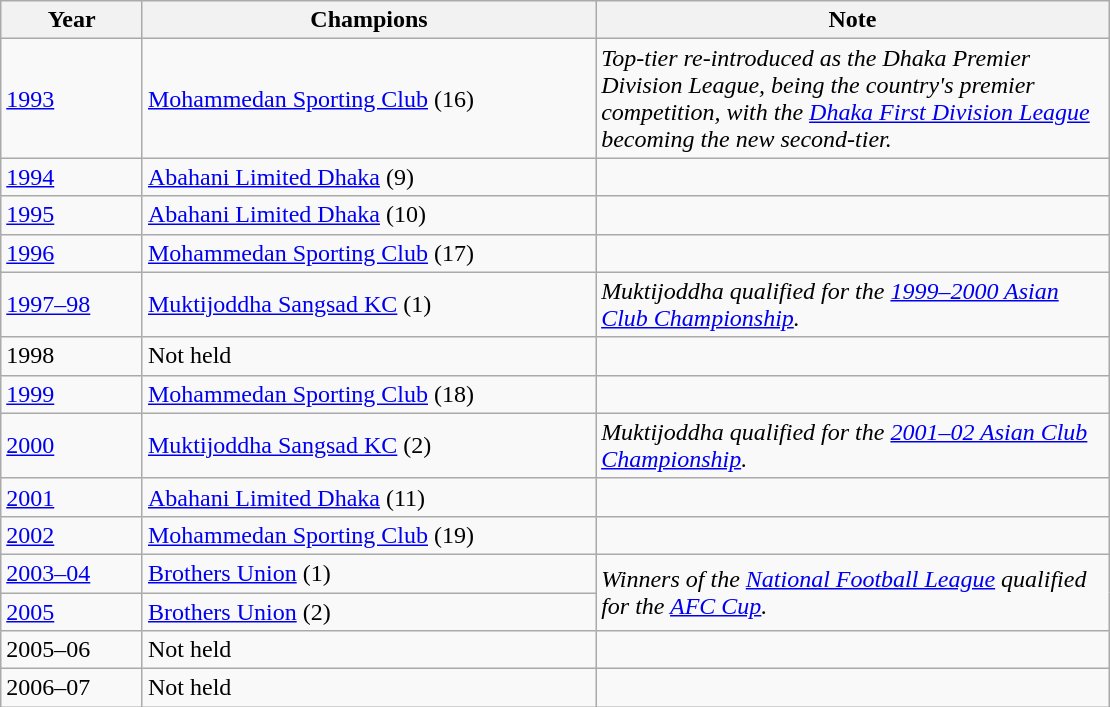<table class="wikitable sortable" width="740px" text-align="left">
<tr>
<th width=100px>Year</th>
<th width=350px>Champions</th>
<th width=400px>Note</th>
</tr>
<tr>
<td><a href='#'>1993</a></td>
<td><a href='#'>Mohammedan Sporting Club</a> (16)</td>
<td><em>Top-tier re-introduced as the Dhaka Premier Division League, being the country's premier competition, with the <a href='#'>Dhaka First Division League</a> becoming the new second-tier.</em></td>
</tr>
<tr>
<td><a href='#'>1994</a></td>
<td><a href='#'>Abahani Limited Dhaka</a> (9)</td>
<td></td>
</tr>
<tr>
<td><a href='#'>1995</a></td>
<td><a href='#'>Abahani Limited Dhaka</a> (10)</td>
<td></td>
</tr>
<tr>
<td><a href='#'>1996</a></td>
<td><a href='#'>Mohammedan Sporting Club</a> (17)</td>
<td></td>
</tr>
<tr>
<td><a href='#'>1997–98</a></td>
<td><a href='#'>Muktijoddha Sangsad KC</a> (1)</td>
<td><em>Muktijoddha qualified for the <a href='#'>1999–2000 Asian Club Championship</a>.</em></td>
</tr>
<tr>
<td>1998</td>
<td>Not held</td>
<td></td>
</tr>
<tr>
<td><a href='#'>1999</a></td>
<td><a href='#'>Mohammedan Sporting Club</a> (18)</td>
<td></td>
</tr>
<tr>
<td><a href='#'>2000</a></td>
<td><a href='#'>Muktijoddha Sangsad KC</a> (2)</td>
<td><em>Muktijoddha qualified for the <a href='#'>2001–02 Asian Club Championship</a>.</em></td>
</tr>
<tr>
<td><a href='#'>2001</a></td>
<td><a href='#'>Abahani Limited Dhaka</a> (11)</td>
<td></td>
</tr>
<tr>
<td><a href='#'>2002</a></td>
<td><a href='#'>Mohammedan Sporting Club</a> (19)</td>
<td></td>
</tr>
<tr>
<td><a href='#'>2003–04</a></td>
<td><a href='#'>Brothers Union</a> (1)</td>
<td rowspan=2><em>Winners of the <a href='#'>National Football League</a> qualified for the <a href='#'>AFC Cup</a>.</em></td>
</tr>
<tr>
<td><a href='#'>2005</a></td>
<td><a href='#'>Brothers Union</a> (2)</td>
</tr>
<tr>
<td>2005–06</td>
<td>Not held</td>
<td></td>
</tr>
<tr>
<td>2006–07</td>
<td>Not held</td>
<td></td>
</tr>
</table>
